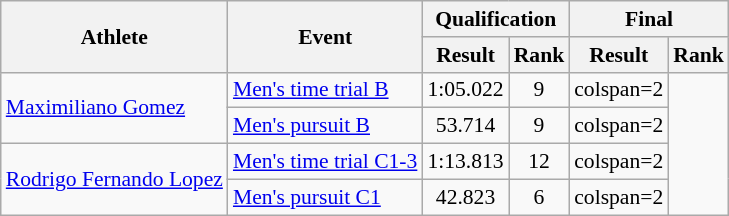<table class=wikitable style="font-size:90%">
<tr>
<th rowspan="2">Athlete</th>
<th rowspan="2">Event</th>
<th colspan="2">Qualification</th>
<th colspan="2">Final</th>
</tr>
<tr>
<th>Result</th>
<th>Rank</th>
<th>Result</th>
<th>Rank</th>
</tr>
<tr align=center>
<td align=left rowspan=2><a href='#'>Maximiliano Gomez</a></td>
<td align=left><a href='#'>Men's time trial B</a></td>
<td>1:05.022</td>
<td>9</td>
<td>colspan=2 </td>
</tr>
<tr align=center>
<td align=left><a href='#'>Men's pursuit B</a></td>
<td>53.714</td>
<td>9</td>
<td>colspan=2 </td>
</tr>
<tr align=center>
<td align=left rowspan=2><a href='#'>Rodrigo Fernando Lopez</a></td>
<td align=left><a href='#'>Men's time trial C1-3</a></td>
<td>1:13.813</td>
<td>12</td>
<td>colspan=2 </td>
</tr>
<tr align=center>
<td align=left><a href='#'>Men's pursuit C1</a></td>
<td>42.823</td>
<td>6</td>
<td>colspan=2 </td>
</tr>
</table>
